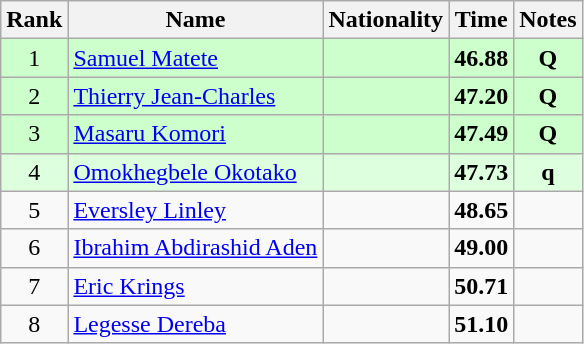<table class="wikitable sortable" style="text-align:center">
<tr>
<th>Rank</th>
<th>Name</th>
<th>Nationality</th>
<th>Time</th>
<th>Notes</th>
</tr>
<tr bgcolor=ccffcc>
<td>1</td>
<td align=left><a href='#'>Samuel Matete</a></td>
<td align=left></td>
<td><strong>46.88</strong></td>
<td><strong>Q</strong></td>
</tr>
<tr bgcolor=ccffcc>
<td>2</td>
<td align=left><a href='#'>Thierry Jean-Charles</a></td>
<td align=left></td>
<td><strong>47.20</strong></td>
<td><strong>Q</strong></td>
</tr>
<tr bgcolor=ccffcc>
<td>3</td>
<td align=left><a href='#'>Masaru Komori</a></td>
<td align=left></td>
<td><strong>47.49</strong></td>
<td><strong>Q</strong></td>
</tr>
<tr bgcolor=ddffdd>
<td>4</td>
<td align=left><a href='#'>Omokhegbele Okotako</a></td>
<td align=left></td>
<td><strong>47.73</strong></td>
<td><strong>q</strong></td>
</tr>
<tr>
<td>5</td>
<td align=left><a href='#'>Eversley Linley</a></td>
<td align=left></td>
<td><strong>48.65</strong></td>
<td></td>
</tr>
<tr>
<td>6</td>
<td align=left><a href='#'>Ibrahim Abdirashid Aden</a></td>
<td align=left></td>
<td><strong>49.00</strong></td>
<td></td>
</tr>
<tr>
<td>7</td>
<td align=left><a href='#'>Eric Krings</a></td>
<td align=left></td>
<td><strong>50.71</strong></td>
<td></td>
</tr>
<tr>
<td>8</td>
<td align=left><a href='#'>Legesse Dereba</a></td>
<td align=left></td>
<td><strong>51.10</strong></td>
<td></td>
</tr>
</table>
